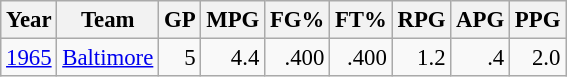<table class="wikitable sortable" style="font-size:95%; text-align:right;">
<tr>
<th>Year</th>
<th>Team</th>
<th>GP</th>
<th>MPG</th>
<th>FG%</th>
<th>FT%</th>
<th>RPG</th>
<th>APG</th>
<th>PPG</th>
</tr>
<tr>
<td style="text-align:left;"><a href='#'>1965</a></td>
<td style="text-align:left;"><a href='#'>Baltimore</a></td>
<td>5</td>
<td>4.4</td>
<td>.400</td>
<td>.400</td>
<td>1.2</td>
<td>.4</td>
<td>2.0</td>
</tr>
</table>
